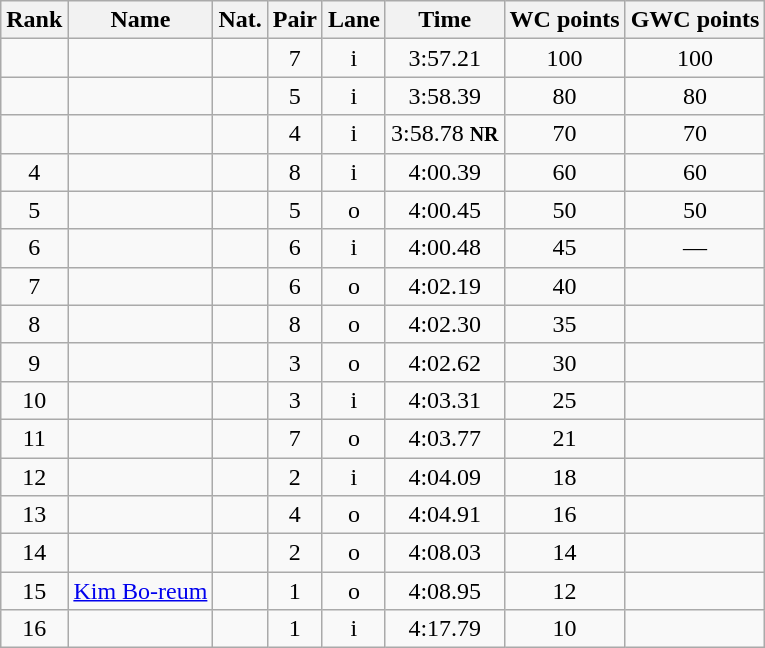<table class="wikitable sortable" style="text-align:center">
<tr>
<th>Rank</th>
<th>Name</th>
<th>Nat.</th>
<th>Pair</th>
<th>Lane</th>
<th>Time</th>
<th>WC points</th>
<th>GWC points</th>
</tr>
<tr>
<td></td>
<td align=left></td>
<td></td>
<td>7</td>
<td>i</td>
<td>3:57.21</td>
<td>100</td>
<td>100</td>
</tr>
<tr>
<td></td>
<td align=left></td>
<td></td>
<td>5</td>
<td>i</td>
<td>3:58.39</td>
<td>80</td>
<td>80</td>
</tr>
<tr>
<td></td>
<td align=left></td>
<td></td>
<td>4</td>
<td>i</td>
<td>3:58.78 <strong><small>NR</small></strong></td>
<td>70</td>
<td>70</td>
</tr>
<tr>
<td>4</td>
<td align=left></td>
<td></td>
<td>8</td>
<td>i</td>
<td>4:00.39</td>
<td>60</td>
<td>60</td>
</tr>
<tr>
<td>5</td>
<td align=left></td>
<td></td>
<td>5</td>
<td>o</td>
<td>4:00.45</td>
<td>50</td>
<td>50</td>
</tr>
<tr>
<td>6</td>
<td align=left></td>
<td></td>
<td>6</td>
<td>i</td>
<td>4:00.48</td>
<td>45</td>
<td>—</td>
</tr>
<tr>
<td>7</td>
<td align=left></td>
<td></td>
<td>6</td>
<td>o</td>
<td>4:02.19</td>
<td>40</td>
<td></td>
</tr>
<tr>
<td>8</td>
<td align=left></td>
<td></td>
<td>8</td>
<td>o</td>
<td>4:02.30</td>
<td>35</td>
<td></td>
</tr>
<tr>
<td>9</td>
<td align=left></td>
<td></td>
<td>3</td>
<td>o</td>
<td>4:02.62</td>
<td>30</td>
<td></td>
</tr>
<tr>
<td>10</td>
<td align=left></td>
<td></td>
<td>3</td>
<td>i</td>
<td>4:03.31</td>
<td>25</td>
<td></td>
</tr>
<tr>
<td>11</td>
<td align=left></td>
<td></td>
<td>7</td>
<td>o</td>
<td>4:03.77</td>
<td>21</td>
<td></td>
</tr>
<tr>
<td>12</td>
<td align=left></td>
<td></td>
<td>2</td>
<td>i</td>
<td>4:04.09</td>
<td>18</td>
<td></td>
</tr>
<tr>
<td>13</td>
<td align=left></td>
<td></td>
<td>4</td>
<td>o</td>
<td>4:04.91</td>
<td>16</td>
<td></td>
</tr>
<tr>
<td>14</td>
<td align=left></td>
<td></td>
<td>2</td>
<td>o</td>
<td>4:08.03</td>
<td>14</td>
<td></td>
</tr>
<tr>
<td>15</td>
<td align=left><a href='#'>Kim Bo-reum</a></td>
<td></td>
<td>1</td>
<td>o</td>
<td>4:08.95</td>
<td>12</td>
<td></td>
</tr>
<tr>
<td>16</td>
<td align=left></td>
<td></td>
<td>1</td>
<td>i</td>
<td>4:17.79</td>
<td>10</td>
<td></td>
</tr>
</table>
